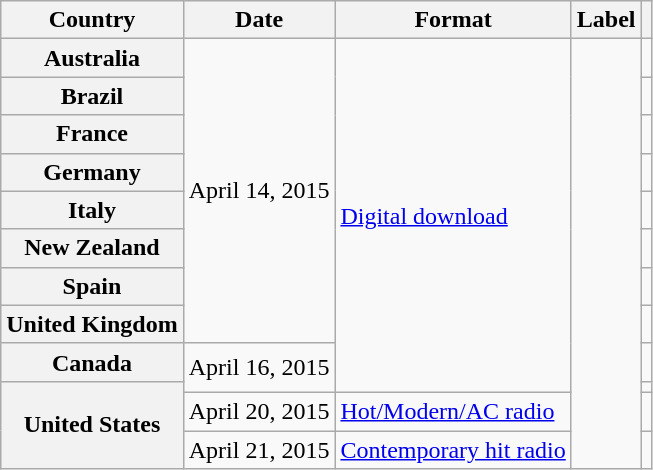<table class="wikitable plainrowheaders">
<tr>
<th scope="col">Country</th>
<th scope="col">Date</th>
<th scope="col">Format</th>
<th scope="col">Label</th>
<th scope="col"></th>
</tr>
<tr>
<th scope="row">Australia</th>
<td rowspan="8">April 14, 2015</td>
<td rowspan="10"><a href='#'>Digital download</a></td>
<td rowspan="12"></td>
<td></td>
</tr>
<tr>
<th scope="row">Brazil</th>
<td></td>
</tr>
<tr>
<th scope="row">France</th>
<td></td>
</tr>
<tr>
<th scope="row">Germany</th>
<td></td>
</tr>
<tr>
<th scope="row">Italy</th>
<td></td>
</tr>
<tr>
<th scope="row">New Zealand</th>
<td></td>
</tr>
<tr>
<th scope="row">Spain</th>
<td></td>
</tr>
<tr>
<th scope="row">United Kingdom</th>
<td></td>
</tr>
<tr>
<th scope="row">Canada</th>
<td rowspan="2">April 16, 2015</td>
<td></td>
</tr>
<tr>
<th scope="row" rowspan="3">United States</th>
<td></td>
</tr>
<tr>
<td>April 20, 2015</td>
<td><a href='#'>Hot/Modern/AC radio</a></td>
<td></td>
</tr>
<tr>
<td>April 21, 2015</td>
<td><a href='#'>Contemporary hit radio</a></td>
<td></td>
</tr>
</table>
